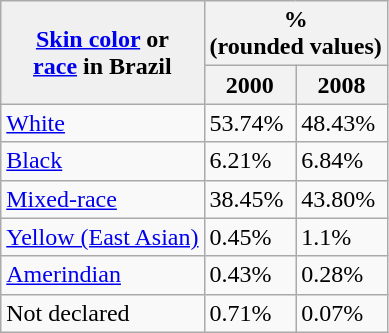<table class="wikitable" style="float:center; border:1px #000; margin-center:1em;">
<tr>
<th style="background:#f0f0f0;" rowspan="2"><a href='#'>Skin color</a> or<br><a href='#'>race</a> in Brazil</th>
<th colspan="2">%<br>(rounded values)</th>
</tr>
<tr>
<th>2000</th>
<th>2008</th>
</tr>
<tr>
<td><a href='#'>White</a></td>
<td>53.74%</td>
<td>48.43%</td>
</tr>
<tr>
<td><a href='#'>Black</a></td>
<td>6.21%</td>
<td>6.84%</td>
</tr>
<tr>
<td><a href='#'>Mixed-race</a></td>
<td>38.45%</td>
<td>43.80%</td>
</tr>
<tr>
<td><a href='#'>Yellow (East Asian)</a></td>
<td>0.45%</td>
<td>1.1%</td>
</tr>
<tr>
<td><a href='#'>Amerindian</a></td>
<td>0.43%</td>
<td>0.28%</td>
</tr>
<tr>
<td>Not declared</td>
<td>0.71%</td>
<td>0.07%</td>
</tr>
</table>
